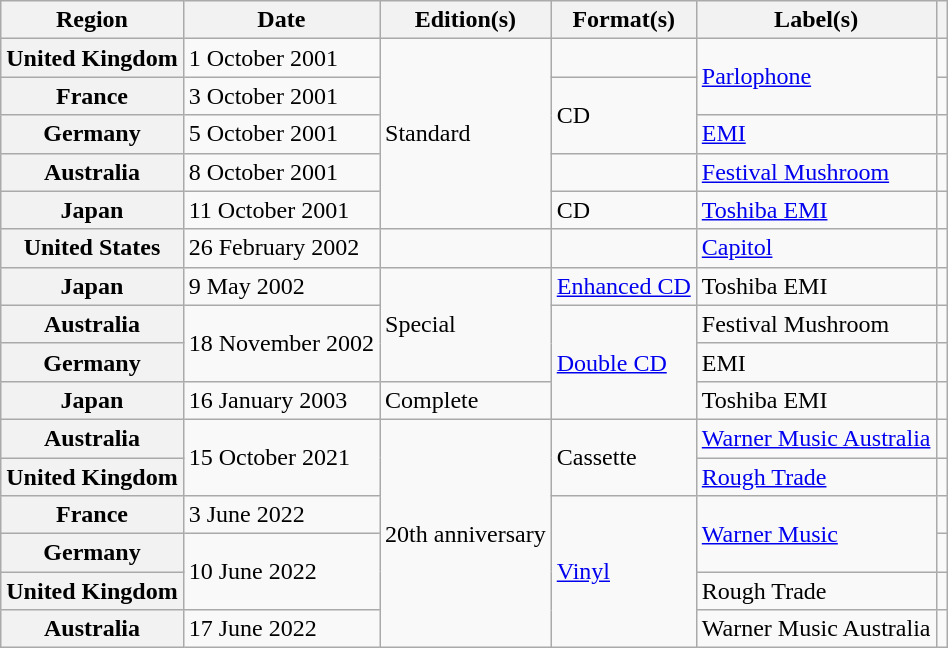<table class="wikitable plainrowheaders">
<tr>
<th scope="col">Region</th>
<th scope="col">Date</th>
<th scope="col">Edition(s)</th>
<th scope="col">Format(s)</th>
<th scope="col">Label(s)</th>
<th scope="col"></th>
</tr>
<tr>
<th scope="row">United Kingdom</th>
<td>1 October 2001</td>
<td rowspan="5">Standard</td>
<td></td>
<td rowspan="2"><a href='#'>Parlophone</a></td>
<td></td>
</tr>
<tr>
<th scope="row">France</th>
<td>3 October 2001</td>
<td rowspan="2">CD</td>
<td></td>
</tr>
<tr>
<th scope="row">Germany</th>
<td>5 October 2001</td>
<td><a href='#'>EMI</a></td>
<td></td>
</tr>
<tr>
<th scope="row">Australia</th>
<td>8 October 2001</td>
<td></td>
<td><a href='#'>Festival Mushroom</a></td>
<td></td>
</tr>
<tr>
<th scope="row">Japan</th>
<td>11 October 2001</td>
<td>CD</td>
<td><a href='#'>Toshiba EMI</a></td>
<td></td>
</tr>
<tr>
<th scope="row">United States</th>
<td>26 February 2002</td>
<td></td>
<td></td>
<td><a href='#'>Capitol</a></td>
<td></td>
</tr>
<tr>
<th scope="row">Japan</th>
<td>9 May 2002</td>
<td rowspan="3">Special</td>
<td><a href='#'>Enhanced CD</a></td>
<td>Toshiba EMI</td>
<td></td>
</tr>
<tr>
<th scope="row">Australia</th>
<td rowspan="2">18 November 2002</td>
<td rowspan="3"><a href='#'>Double CD</a></td>
<td>Festival Mushroom</td>
<td></td>
</tr>
<tr>
<th scope="row">Germany</th>
<td>EMI</td>
<td></td>
</tr>
<tr>
<th scope="row">Japan</th>
<td>16 January 2003</td>
<td>Complete</td>
<td>Toshiba EMI</td>
<td></td>
</tr>
<tr>
<th scope="row">Australia</th>
<td rowspan="2">15 October 2021</td>
<td rowspan="6">20th anniversary</td>
<td rowspan="2">Cassette</td>
<td><a href='#'>Warner Music Australia</a></td>
<td></td>
</tr>
<tr>
<th scope="row">United Kingdom</th>
<td><a href='#'>Rough Trade</a></td>
<td></td>
</tr>
<tr>
<th scope="row">France</th>
<td>3 June 2022</td>
<td rowspan="4"><a href='#'>Vinyl</a></td>
<td rowspan="2"><a href='#'>Warner Music</a></td>
<td></td>
</tr>
<tr>
<th scope="row">Germany</th>
<td rowspan="2">10 June 2022</td>
<td></td>
</tr>
<tr>
<th scope="row">United Kingdom</th>
<td>Rough Trade</td>
<td></td>
</tr>
<tr>
<th scope="row">Australia</th>
<td>17 June 2022</td>
<td>Warner Music Australia</td>
<td></td>
</tr>
</table>
